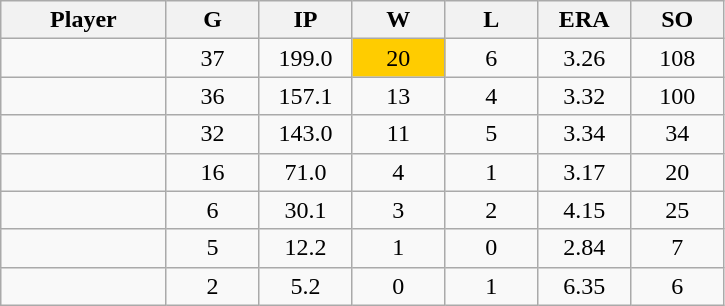<table class="wikitable sortable">
<tr>
<th bgcolor="#DDDDFF" width="16%">Player</th>
<th bgcolor="#DDDDFF" width="9%">G</th>
<th bgcolor="#DDDDFF" width="9%">IP</th>
<th bgcolor="#DDDDFF" width="9%">W</th>
<th bgcolor="#DDDDFF" width="9%">L</th>
<th bgcolor="#DDDDFF" width="9%">ERA</th>
<th bgcolor="#DDDDFF" width="9%">SO</th>
</tr>
<tr align="center">
<td></td>
<td>37</td>
<td>199.0</td>
<td bgcolor=#ffcc00>20</td>
<td>6</td>
<td>3.26</td>
<td>108</td>
</tr>
<tr align="center">
<td></td>
<td>36</td>
<td>157.1</td>
<td>13</td>
<td>4</td>
<td>3.32</td>
<td>100</td>
</tr>
<tr align="center">
<td></td>
<td>32</td>
<td>143.0</td>
<td>11</td>
<td>5</td>
<td>3.34</td>
<td>34</td>
</tr>
<tr align="center">
<td></td>
<td>16</td>
<td>71.0</td>
<td>4</td>
<td>1</td>
<td>3.17</td>
<td>20</td>
</tr>
<tr align="center">
<td></td>
<td>6</td>
<td>30.1</td>
<td>3</td>
<td>2</td>
<td>4.15</td>
<td>25</td>
</tr>
<tr align="center">
<td></td>
<td>5</td>
<td>12.2</td>
<td>1</td>
<td>0</td>
<td>2.84</td>
<td>7</td>
</tr>
<tr align="center">
<td></td>
<td>2</td>
<td>5.2</td>
<td>0</td>
<td>1</td>
<td>6.35</td>
<td>6</td>
</tr>
</table>
